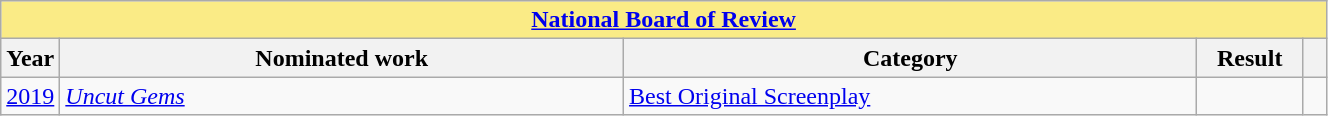<table width="70%" class="wikitable sortable">
<tr>
<th colspan="5" style="background:#FAEB86;" align="center"><a href='#'>National Board of Review</a></th>
</tr>
<tr>
<th scope="col" style="width:1em;">Year</th>
<th scope="col" style="width:39em;">Nominated work</th>
<th scope="col" style="width:40em;">Category</th>
<th scope="col" style="width:5em;">Result</th>
<th scope="col" style="width:1em;" class="unsortable"></th>
</tr>
<tr>
<td><a href='#'>2019</a></td>
<td><em><a href='#'>Uncut Gems</a></em></td>
<td><a href='#'>Best Original Screenplay</a></td>
<td></td>
<td></td>
</tr>
</table>
